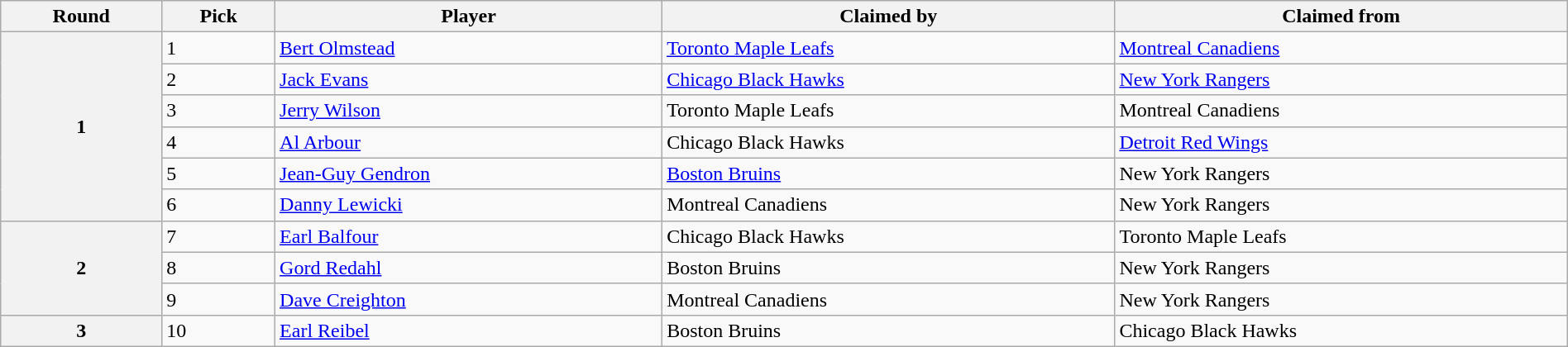<table class="wikitable" style="width: 100%">
<tr>
<th scope="col">Round</th>
<th scope="col">Pick</th>
<th scope="col">Player</th>
<th scope="col">Claimed by</th>
<th scope="col">Claimed from</th>
</tr>
<tr>
<th scope="row" rowspan="6">1</th>
<td>1</td>
<td><a href='#'>Bert Olmstead</a></td>
<td><a href='#'>Toronto Maple Leafs</a></td>
<td><a href='#'>Montreal Canadiens</a></td>
</tr>
<tr>
<td>2</td>
<td><a href='#'>Jack Evans</a></td>
<td><a href='#'>Chicago Black Hawks</a></td>
<td><a href='#'>New York Rangers</a></td>
</tr>
<tr>
<td>3</td>
<td><a href='#'>Jerry Wilson</a></td>
<td>Toronto Maple Leafs</td>
<td>Montreal Canadiens</td>
</tr>
<tr>
<td>4</td>
<td><a href='#'>Al Arbour</a></td>
<td>Chicago Black Hawks</td>
<td><a href='#'>Detroit Red Wings</a></td>
</tr>
<tr>
<td>5</td>
<td><a href='#'>Jean-Guy Gendron</a></td>
<td><a href='#'>Boston Bruins</a></td>
<td>New York Rangers</td>
</tr>
<tr>
<td>6</td>
<td><a href='#'>Danny Lewicki</a></td>
<td>Montreal Canadiens</td>
<td>New York Rangers</td>
</tr>
<tr>
<th scope="row" rowspan="3">2</th>
<td>7</td>
<td><a href='#'>Earl Balfour</a></td>
<td>Chicago Black Hawks</td>
<td>Toronto Maple Leafs</td>
</tr>
<tr>
<td>8</td>
<td><a href='#'>Gord Redahl</a></td>
<td>Boston Bruins</td>
<td>New York Rangers</td>
</tr>
<tr>
<td>9</td>
<td><a href='#'>Dave Creighton</a></td>
<td>Montreal Canadiens</td>
<td>New York Rangers</td>
</tr>
<tr>
<th scope="row">3</th>
<td>10</td>
<td><a href='#'>Earl Reibel</a></td>
<td>Boston Bruins</td>
<td>Chicago Black Hawks</td>
</tr>
</table>
